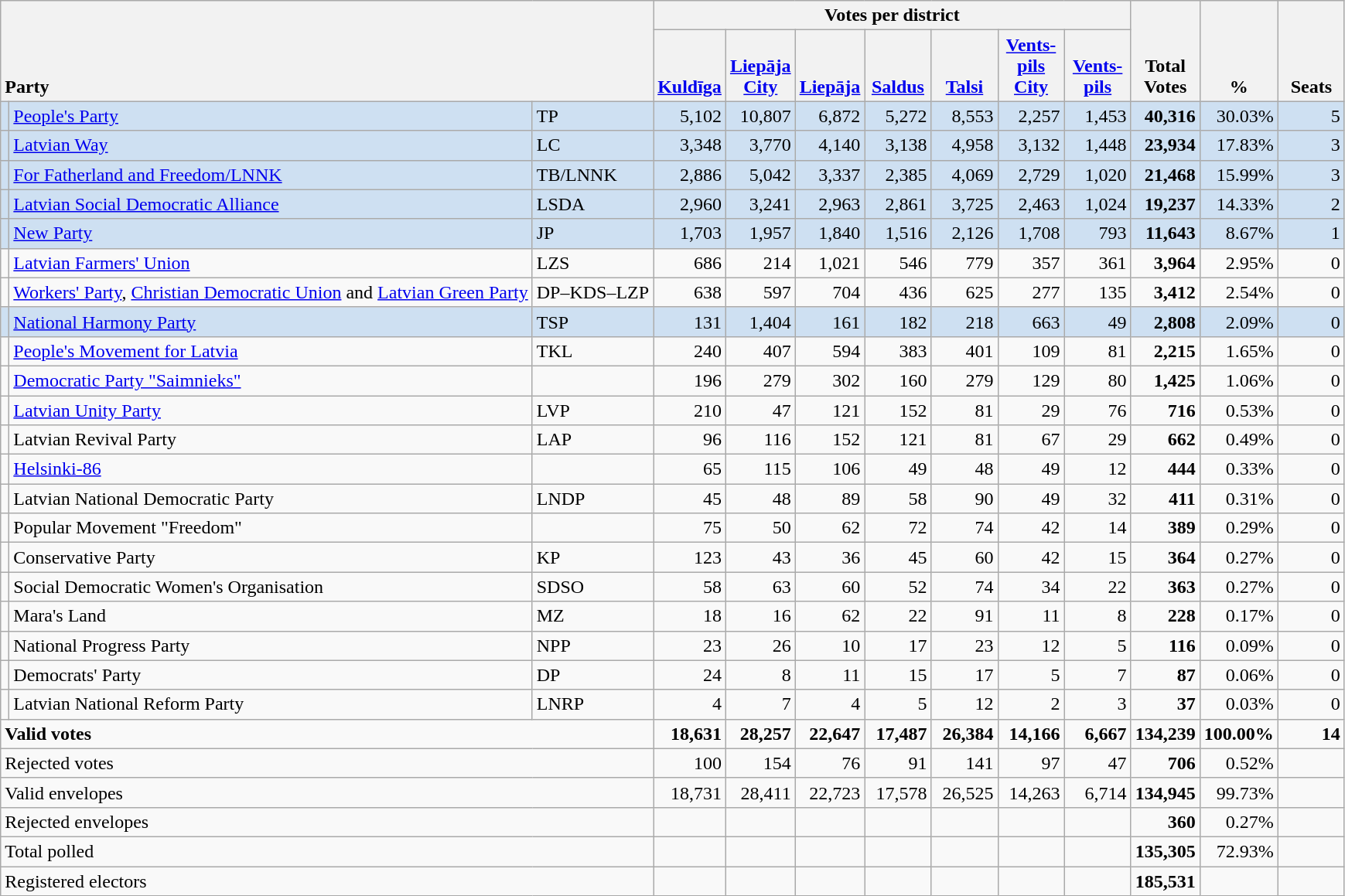<table class="wikitable" border="1" style="text-align:right;">
<tr>
<th style="text-align:left;" valign=bottom rowspan=2 colspan=3>Party</th>
<th colspan=7>Votes per district</th>
<th align=center valign=bottom rowspan=2 width="50">Total Votes</th>
<th align=center valign=bottom rowspan=2 width="50">%</th>
<th align=center valign=bottom rowspan=2 width="50">Seats</th>
</tr>
<tr>
<th align=center valign=bottom width="50"><a href='#'>Kuldīga</a></th>
<th align=center valign=bottom width="50"><a href='#'>Liepāja City</a></th>
<th align=center valign=bottom width="50"><a href='#'>Liepāja</a></th>
<th align=center valign=bottom width="50"><a href='#'>Saldus</a></th>
<th align=center valign=bottom width="50"><a href='#'>Talsi</a></th>
<th align=center valign=bottom width="50"><a href='#'>Vents- pils City</a></th>
<th align=center valign=bottom width="50"><a href='#'>Vents- pils</a></th>
</tr>
<tr style="background:#CEE0F2;">
<td></td>
<td align=left><a href='#'>People's Party</a></td>
<td align=left>TP</td>
<td>5,102</td>
<td>10,807</td>
<td>6,872</td>
<td>5,272</td>
<td>8,553</td>
<td>2,257</td>
<td>1,453</td>
<td><strong>40,316</strong></td>
<td>30.03%</td>
<td>5</td>
</tr>
<tr style="background:#CEE0F2;">
<td></td>
<td align=left><a href='#'>Latvian Way</a></td>
<td align=left>LC</td>
<td>3,348</td>
<td>3,770</td>
<td>4,140</td>
<td>3,138</td>
<td>4,958</td>
<td>3,132</td>
<td>1,448</td>
<td><strong>23,934</strong></td>
<td>17.83%</td>
<td>3</td>
</tr>
<tr style="background:#CEE0F2;">
<td></td>
<td align=left><a href='#'>For Fatherland and Freedom/LNNK</a></td>
<td align=left>TB/LNNK</td>
<td>2,886</td>
<td>5,042</td>
<td>3,337</td>
<td>2,385</td>
<td>4,069</td>
<td>2,729</td>
<td>1,020</td>
<td><strong>21,468</strong></td>
<td>15.99%</td>
<td>3</td>
</tr>
<tr style="background:#CEE0F2;">
<td></td>
<td align=left style="white-space: nowrap;"><a href='#'>Latvian Social Democratic Alliance</a></td>
<td align=left>LSDA</td>
<td>2,960</td>
<td>3,241</td>
<td>2,963</td>
<td>2,861</td>
<td>3,725</td>
<td>2,463</td>
<td>1,024</td>
<td><strong>19,237</strong></td>
<td>14.33%</td>
<td>2</td>
</tr>
<tr style="background:#CEE0F2;">
<td></td>
<td align=left><a href='#'>New Party</a></td>
<td align=left>JP</td>
<td>1,703</td>
<td>1,957</td>
<td>1,840</td>
<td>1,516</td>
<td>2,126</td>
<td>1,708</td>
<td>793</td>
<td><strong>11,643</strong></td>
<td>8.67%</td>
<td>1</td>
</tr>
<tr>
<td></td>
<td align=left><a href='#'>Latvian Farmers' Union</a></td>
<td align=left>LZS</td>
<td>686</td>
<td>214</td>
<td>1,021</td>
<td>546</td>
<td>779</td>
<td>357</td>
<td>361</td>
<td><strong>3,964</strong></td>
<td>2.95%</td>
<td>0</td>
</tr>
<tr>
<td></td>
<td align=left><a href='#'>Workers' Party</a>, <a href='#'>Christian Democratic Union</a> and <a href='#'>Latvian Green Party</a></td>
<td align=left>DP–KDS–LZP</td>
<td>638</td>
<td>597</td>
<td>704</td>
<td>436</td>
<td>625</td>
<td>277</td>
<td>135</td>
<td><strong>3,412</strong></td>
<td>2.54%</td>
<td>0</td>
</tr>
<tr style="background:#CEE0F2;">
<td></td>
<td align=left><a href='#'>National Harmony Party</a></td>
<td align=left>TSP</td>
<td>131</td>
<td>1,404</td>
<td>161</td>
<td>182</td>
<td>218</td>
<td>663</td>
<td>49</td>
<td><strong>2,808</strong></td>
<td>2.09%</td>
<td>0</td>
</tr>
<tr>
<td></td>
<td align=left><a href='#'>People's Movement for Latvia</a></td>
<td align=left>TKL</td>
<td>240</td>
<td>407</td>
<td>594</td>
<td>383</td>
<td>401</td>
<td>109</td>
<td>81</td>
<td><strong>2,215</strong></td>
<td>1.65%</td>
<td>0</td>
</tr>
<tr>
<td></td>
<td align=left><a href='#'>Democratic Party "Saimnieks"</a></td>
<td align=left></td>
<td>196</td>
<td>279</td>
<td>302</td>
<td>160</td>
<td>279</td>
<td>129</td>
<td>80</td>
<td><strong>1,425</strong></td>
<td>1.06%</td>
<td>0</td>
</tr>
<tr>
<td></td>
<td align=left><a href='#'>Latvian Unity Party</a></td>
<td align=left>LVP</td>
<td>210</td>
<td>47</td>
<td>121</td>
<td>152</td>
<td>81</td>
<td>29</td>
<td>76</td>
<td><strong>716</strong></td>
<td>0.53%</td>
<td>0</td>
</tr>
<tr>
<td></td>
<td align=left>Latvian Revival Party</td>
<td align=left>LAP</td>
<td>96</td>
<td>116</td>
<td>152</td>
<td>121</td>
<td>81</td>
<td>67</td>
<td>29</td>
<td><strong>662</strong></td>
<td>0.49%</td>
<td>0</td>
</tr>
<tr>
<td></td>
<td align=left><a href='#'>Helsinki-86</a></td>
<td align=left></td>
<td>65</td>
<td>115</td>
<td>106</td>
<td>49</td>
<td>48</td>
<td>49</td>
<td>12</td>
<td><strong>444</strong></td>
<td>0.33%</td>
<td>0</td>
</tr>
<tr>
<td></td>
<td align=left>Latvian National Democratic Party</td>
<td align=left>LNDP</td>
<td>45</td>
<td>48</td>
<td>89</td>
<td>58</td>
<td>90</td>
<td>49</td>
<td>32</td>
<td><strong>411</strong></td>
<td>0.31%</td>
<td>0</td>
</tr>
<tr>
<td></td>
<td align=left>Popular Movement "Freedom"</td>
<td align=left></td>
<td>75</td>
<td>50</td>
<td>62</td>
<td>72</td>
<td>74</td>
<td>42</td>
<td>14</td>
<td><strong>389</strong></td>
<td>0.29%</td>
<td>0</td>
</tr>
<tr>
<td></td>
<td align=left>Conservative Party</td>
<td align=left>KP</td>
<td>123</td>
<td>43</td>
<td>36</td>
<td>45</td>
<td>60</td>
<td>42</td>
<td>15</td>
<td><strong>364</strong></td>
<td>0.27%</td>
<td>0</td>
</tr>
<tr>
<td></td>
<td align=left>Social Democratic Women's Organisation</td>
<td align=left>SDSO</td>
<td>58</td>
<td>63</td>
<td>60</td>
<td>52</td>
<td>74</td>
<td>34</td>
<td>22</td>
<td><strong>363</strong></td>
<td>0.27%</td>
<td>0</td>
</tr>
<tr>
<td></td>
<td align=left>Mara's Land</td>
<td align=left>MZ</td>
<td>18</td>
<td>16</td>
<td>62</td>
<td>22</td>
<td>91</td>
<td>11</td>
<td>8</td>
<td><strong>228</strong></td>
<td>0.17%</td>
<td>0</td>
</tr>
<tr>
<td></td>
<td align=left>National Progress Party</td>
<td align=left>NPP</td>
<td>23</td>
<td>26</td>
<td>10</td>
<td>17</td>
<td>23</td>
<td>12</td>
<td>5</td>
<td><strong>116</strong></td>
<td>0.09%</td>
<td>0</td>
</tr>
<tr>
<td></td>
<td align=left>Democrats' Party</td>
<td align=left>DP</td>
<td>24</td>
<td>8</td>
<td>11</td>
<td>15</td>
<td>17</td>
<td>5</td>
<td>7</td>
<td><strong>87</strong></td>
<td>0.06%</td>
<td>0</td>
</tr>
<tr>
<td></td>
<td align=left>Latvian National Reform Party</td>
<td align=left>LNRP</td>
<td>4</td>
<td>7</td>
<td>4</td>
<td>5</td>
<td>12</td>
<td>2</td>
<td>3</td>
<td><strong>37</strong></td>
<td>0.03%</td>
<td>0</td>
</tr>
<tr style="font-weight:bold">
<td align=left colspan=3>Valid votes</td>
<td>18,631</td>
<td>28,257</td>
<td>22,647</td>
<td>17,487</td>
<td>26,384</td>
<td>14,166</td>
<td>6,667</td>
<td>134,239</td>
<td>100.00%</td>
<td>14</td>
</tr>
<tr>
<td align=left colspan=3>Rejected votes</td>
<td>100</td>
<td>154</td>
<td>76</td>
<td>91</td>
<td>141</td>
<td>97</td>
<td>47</td>
<td><strong>706</strong></td>
<td>0.52%</td>
<td></td>
</tr>
<tr>
<td align=left colspan=3>Valid envelopes</td>
<td>18,731</td>
<td>28,411</td>
<td>22,723</td>
<td>17,578</td>
<td>26,525</td>
<td>14,263</td>
<td>6,714</td>
<td><strong>134,945</strong></td>
<td>99.73%</td>
<td></td>
</tr>
<tr>
<td align=left colspan=3>Rejected envelopes</td>
<td></td>
<td></td>
<td></td>
<td></td>
<td></td>
<td></td>
<td></td>
<td><strong>360</strong></td>
<td>0.27%</td>
<td></td>
</tr>
<tr>
<td align=left colspan=3>Total polled</td>
<td></td>
<td></td>
<td></td>
<td></td>
<td></td>
<td></td>
<td></td>
<td><strong>135,305</strong></td>
<td>72.93%</td>
<td></td>
</tr>
<tr>
<td align=left colspan=3>Registered electors</td>
<td></td>
<td></td>
<td></td>
<td></td>
<td></td>
<td></td>
<td></td>
<td><strong>185,531</strong></td>
<td></td>
<td></td>
</tr>
</table>
